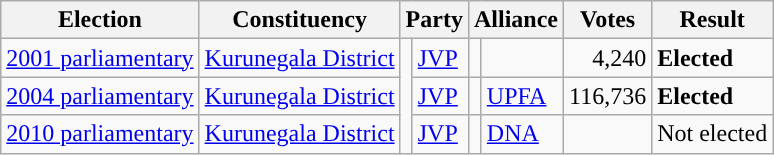<table class="wikitable" style="text-align:left;">
<tr>
<th scope="col">Election</th>
<th scope="col">Constituency</th>
<th colspan="2" scope="col">Party</th>
<th colspan="2" scope="col">Alliance</th>
<th scope="col">Votes</th>
<th scope="col">Result</th>
</tr>
<tr>
<td><a href='#'>2001 parliamentary</a></td>
<td><a href='#'>Kurunegala District</a></td>
<td rowspan="3" style="background:"></td>
<td><a href='#'>JVP</a></td>
<td></td>
<td></td>
<td align="right">4,240</td>
<td><strong>Elected</strong></td>
</tr>
<tr>
<td><a href='#'>2004 parliamentary</a></td>
<td><a href='#'>Kurunegala District</a></td>
<td><a href='#'>JVP</a></td>
<td style="background:"></td>
<td><a href='#'>UPFA</a></td>
<td align="right">116,736</td>
<td><strong>Elected</strong></td>
</tr>
<tr>
<td><a href='#'>2010 parliamentary</a></td>
<td><a href='#'>Kurunegala District</a></td>
<td><a href='#'>JVP</a></td>
<td style="background:"></td>
<td><a href='#'>DNA</a></td>
<td align="right"></td>
<td>Not elected</td>
</tr>
</table>
